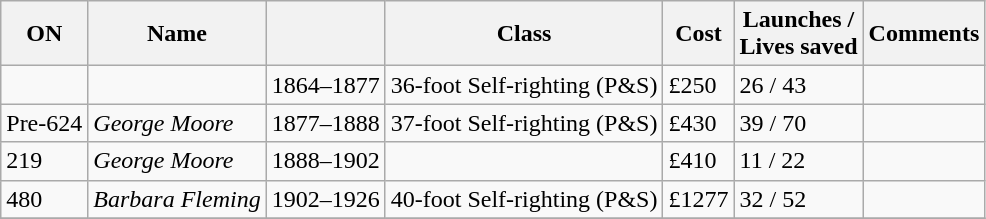<table class="wikitable">
<tr>
<th>ON</th>
<th>Name</th>
<th></th>
<th>Class</th>
<th>Cost</th>
<th>Launches /<br>Lives saved</th>
<th>Comments</th>
</tr>
<tr>
<td></td>
<td></td>
<td>1864–1877</td>
<td>36-foot Self-righting (P&S)</td>
<td>£250</td>
<td>26 / 43</td>
<td></td>
</tr>
<tr>
<td>Pre-624</td>
<td><em>George Moore</em></td>
<td>1877–1888</td>
<td>37-foot Self-righting (P&S)</td>
<td>£430</td>
<td>39 / 70</td>
<td></td>
</tr>
<tr>
<td>219</td>
<td><em>George Moore</em></td>
<td>1888–1902</td>
<td></td>
<td>£410</td>
<td>11 / 22</td>
<td></td>
</tr>
<tr>
<td>480</td>
<td><em>Barbara Fleming</em></td>
<td>1902–1926</td>
<td>40-foot Self-righting (P&S)</td>
<td>£1277</td>
<td>32 / 52</td>
<td></td>
</tr>
<tr>
</tr>
</table>
